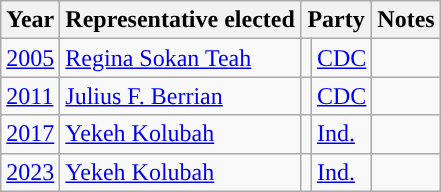<table class="wikitable">
<tr>
<th>Year</th>
<th>Representative elected</th>
<th colspan=2>Party</th>
<th>Notes</th>
</tr>
<tr>
<td><a href='#'>2005</a></td>
<td><a href='#'>Regina Sokan Teah</a></td>
<td></td>
<td><a href='#'>CDC</a></td>
<td></td>
</tr>
<tr>
<td><a href='#'>2011</a></td>
<td><a href='#'>Julius F. Berrian</a></td>
<td></td>
<td><a href='#'>CDC</a></td>
<td></td>
</tr>
<tr>
<td><a href='#'>2017</a></td>
<td><a href='#'>Yekeh Kolubah</a></td>
<td></td>
<td><a href='#'>Ind.</a></td>
<td></td>
</tr>
<tr>
<td><a href='#'>2023</a></td>
<td><a href='#'>Yekeh Kolubah</a></td>
<td></td>
<td><a href='#'>Ind.</a></td>
<td></td>
</tr>
</table>
